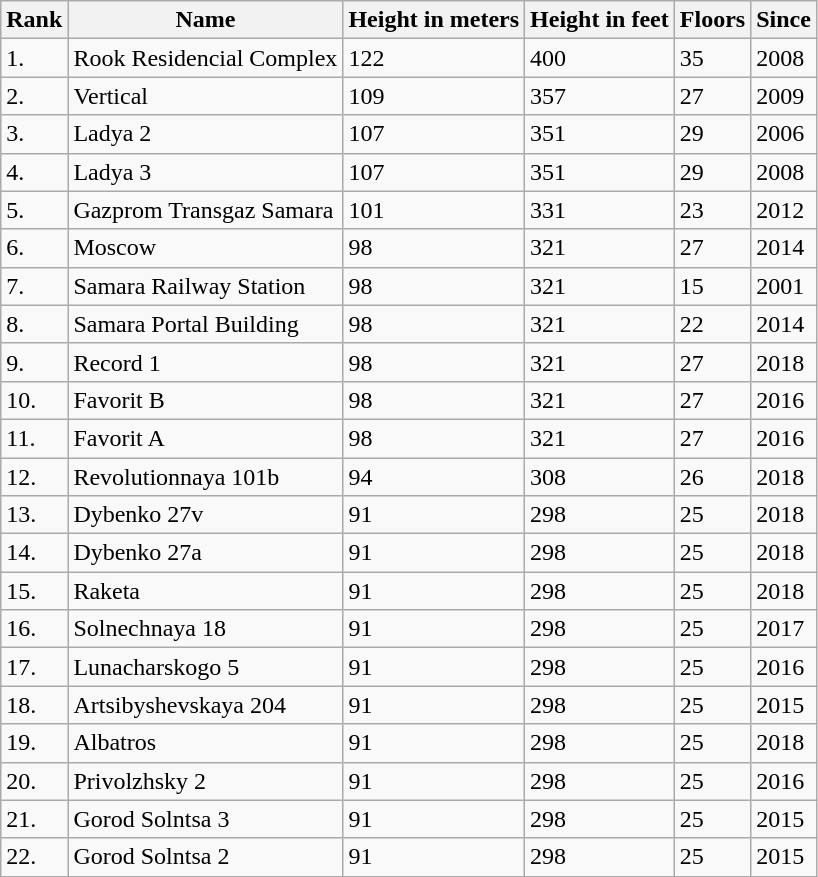<table class="wikitable sortable">
<tr>
<th>Rank</th>
<th>Name</th>
<th>Height in meters</th>
<th>Height in feet</th>
<th>Floors</th>
<th>Since</th>
</tr>
<tr>
<td>1.</td>
<td>Rook Residencial Complex</td>
<td>122</td>
<td>400</td>
<td>35</td>
<td>2008</td>
</tr>
<tr>
<td>2.</td>
<td>Vertical</td>
<td>109</td>
<td>357</td>
<td>27</td>
<td>2009</td>
</tr>
<tr>
<td>3.</td>
<td>Ladya 2</td>
<td>107</td>
<td>351</td>
<td>29</td>
<td>2006</td>
</tr>
<tr>
<td>4.</td>
<td>Ladya 3</td>
<td>107</td>
<td>351</td>
<td>29</td>
<td>2008</td>
</tr>
<tr>
<td>5.</td>
<td>Gazprom Transgaz Samara</td>
<td>101</td>
<td>331</td>
<td>23</td>
<td>2012</td>
</tr>
<tr>
<td>6.</td>
<td>Moscow</td>
<td>98</td>
<td>321</td>
<td>27</td>
<td>2014</td>
</tr>
<tr>
<td>7.</td>
<td>Samara Railway Station</td>
<td>98</td>
<td>321</td>
<td>15</td>
<td>2001</td>
</tr>
<tr>
<td>8.</td>
<td>Samara Portal Building</td>
<td>98</td>
<td>321</td>
<td>22</td>
<td>2014</td>
</tr>
<tr>
<td>9.</td>
<td>Record 1</td>
<td>98</td>
<td>321</td>
<td>27</td>
<td>2018</td>
</tr>
<tr>
<td>10.</td>
<td>Favorit B</td>
<td>98</td>
<td>321</td>
<td>27</td>
<td>2016</td>
</tr>
<tr>
<td>11.</td>
<td>Favorit A</td>
<td>98</td>
<td>321</td>
<td>27</td>
<td>2016</td>
</tr>
<tr>
<td>12.</td>
<td>Revolutionnaya 101b</td>
<td>94</td>
<td>308</td>
<td>26</td>
<td>2018</td>
</tr>
<tr>
<td>13.</td>
<td>Dybenko 27v</td>
<td>91</td>
<td>298</td>
<td>25</td>
<td>2018</td>
</tr>
<tr>
<td>14.</td>
<td>Dybenko 27a</td>
<td>91</td>
<td>298</td>
<td>25</td>
<td>2018</td>
</tr>
<tr>
<td>15.</td>
<td>Raketa</td>
<td>91</td>
<td>298</td>
<td>25</td>
<td>2018</td>
</tr>
<tr>
<td>16.</td>
<td>Solnechnaya 18</td>
<td>91</td>
<td>298</td>
<td>25</td>
<td>2017</td>
</tr>
<tr>
<td>17.</td>
<td>Lunacharskogo 5</td>
<td>91</td>
<td>298</td>
<td>25</td>
<td>2016</td>
</tr>
<tr>
<td>18.</td>
<td>Artsibyshevskaya 204</td>
<td>91</td>
<td>298</td>
<td>25</td>
<td>2015</td>
</tr>
<tr>
<td>19.</td>
<td>Albatros</td>
<td>91</td>
<td>298</td>
<td>25</td>
<td>2018</td>
</tr>
<tr>
<td>20.</td>
<td>Privolzhsky 2</td>
<td>91</td>
<td>298</td>
<td>25</td>
<td>2016</td>
</tr>
<tr>
<td>21.</td>
<td>Gorod Solntsa 3</td>
<td>91</td>
<td>298</td>
<td>25</td>
<td>2015</td>
</tr>
<tr>
<td>22.</td>
<td>Gorod Solntsa 2</td>
<td>91</td>
<td>298</td>
<td>25</td>
<td>2015</td>
</tr>
</table>
